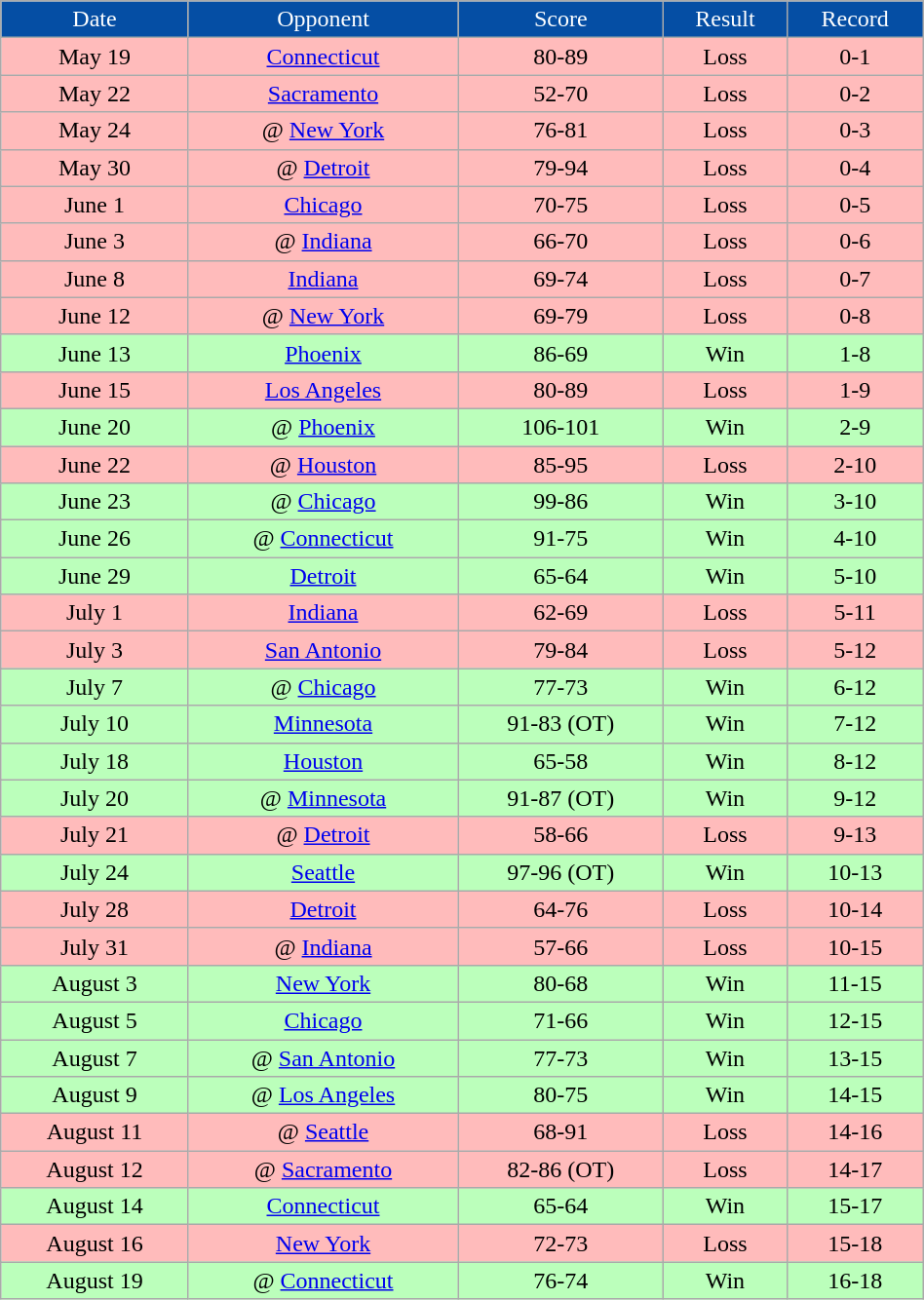<table class="wikitable" width="50%">
<tr align="center" style="background:#054ea4; color:white;">
<td>Date</td>
<td>Opponent</td>
<td>Score</td>
<td>Result</td>
<td>Record</td>
</tr>
<tr align="center" bgcolor="ffbbbb">
<td>May 19</td>
<td><a href='#'>Connecticut</a></td>
<td>80-89</td>
<td>Loss</td>
<td>0-1</td>
</tr>
<tr align="center" bgcolor="ffbbbb">
<td>May 22</td>
<td><a href='#'>Sacramento</a></td>
<td>52-70</td>
<td>Loss</td>
<td>0-2</td>
</tr>
<tr align="center" bgcolor="ffbbbb">
<td>May 24</td>
<td>@ <a href='#'>New York</a></td>
<td>76-81</td>
<td>Loss</td>
<td>0-3</td>
</tr>
<tr align="center" bgcolor="ffbbbb">
<td>May 30</td>
<td>@ <a href='#'>Detroit</a></td>
<td>79-94</td>
<td>Loss</td>
<td>0-4</td>
</tr>
<tr align="center" bgcolor="ffbbbb">
<td>June 1</td>
<td><a href='#'>Chicago</a></td>
<td>70-75</td>
<td>Loss</td>
<td>0-5</td>
</tr>
<tr align="center" bgcolor="ffbbbb">
<td>June 3</td>
<td>@ <a href='#'>Indiana</a></td>
<td>66-70</td>
<td>Loss</td>
<td>0-6</td>
</tr>
<tr align="center" bgcolor="ffbbbb">
<td>June 8</td>
<td><a href='#'>Indiana</a></td>
<td>69-74</td>
<td>Loss</td>
<td>0-7</td>
</tr>
<tr align="center" bgcolor="ffbbbb">
<td>June 12</td>
<td>@ <a href='#'>New York</a></td>
<td>69-79</td>
<td>Loss</td>
<td>0-8</td>
</tr>
<tr align="center" bgcolor="bbffbb">
<td>June 13</td>
<td><a href='#'>Phoenix</a></td>
<td>86-69</td>
<td>Win</td>
<td>1-8</td>
</tr>
<tr align="center" bgcolor="ffbbbb">
<td>June 15</td>
<td><a href='#'>Los Angeles</a></td>
<td>80-89</td>
<td>Loss</td>
<td>1-9</td>
</tr>
<tr align="center" bgcolor="bbffbb">
<td>June 20</td>
<td>@ <a href='#'>Phoenix</a></td>
<td>106-101</td>
<td>Win</td>
<td>2-9</td>
</tr>
<tr align="center" bgcolor="ffbbbb">
<td>June 22</td>
<td>@ <a href='#'>Houston</a></td>
<td>85-95</td>
<td>Loss</td>
<td>2-10</td>
</tr>
<tr align="center" bgcolor="bbffbb">
<td>June 23</td>
<td>@ <a href='#'>Chicago</a></td>
<td>99-86</td>
<td>Win</td>
<td>3-10</td>
</tr>
<tr align="center" bgcolor="bbffbb">
<td>June 26</td>
<td>@ <a href='#'>Connecticut</a></td>
<td>91-75</td>
<td>Win</td>
<td>4-10</td>
</tr>
<tr align="center" bgcolor="bbffbb">
<td>June 29</td>
<td><a href='#'>Detroit</a></td>
<td>65-64</td>
<td>Win</td>
<td>5-10</td>
</tr>
<tr align="center" bgcolor="ffbbbb">
<td>July 1</td>
<td><a href='#'>Indiana</a></td>
<td>62-69</td>
<td>Loss</td>
<td>5-11</td>
</tr>
<tr align="center" bgcolor="ffbbbb">
<td>July 3</td>
<td><a href='#'>San Antonio</a></td>
<td>79-84</td>
<td>Loss</td>
<td>5-12</td>
</tr>
<tr align="center" bgcolor="bbffbb">
<td>July 7</td>
<td>@ <a href='#'>Chicago</a></td>
<td>77-73</td>
<td>Win</td>
<td>6-12</td>
</tr>
<tr align="center" bgcolor="bbffbb">
<td>July 10</td>
<td><a href='#'>Minnesota</a></td>
<td>91-83 (OT)</td>
<td>Win</td>
<td>7-12</td>
</tr>
<tr align="center" bgcolor="bbffbb">
<td>July 18</td>
<td><a href='#'>Houston</a></td>
<td>65-58</td>
<td>Win</td>
<td>8-12</td>
</tr>
<tr align="center" bgcolor="bbffbb">
<td>July 20</td>
<td>@ <a href='#'>Minnesota</a></td>
<td>91-87 (OT)</td>
<td>Win</td>
<td>9-12</td>
</tr>
<tr align="center" bgcolor="ffbbbb">
<td>July 21</td>
<td>@ <a href='#'>Detroit</a></td>
<td>58-66</td>
<td>Loss</td>
<td>9-13</td>
</tr>
<tr align="center" bgcolor="bbffbb">
<td>July 24</td>
<td><a href='#'>Seattle</a></td>
<td>97-96 (OT)</td>
<td>Win</td>
<td>10-13</td>
</tr>
<tr align="center" bgcolor="ffbbbb">
<td>July 28</td>
<td><a href='#'>Detroit</a></td>
<td>64-76</td>
<td>Loss</td>
<td>10-14</td>
</tr>
<tr align="center" bgcolor="ffbbbb">
<td>July 31</td>
<td>@ <a href='#'>Indiana</a></td>
<td>57-66</td>
<td>Loss</td>
<td>10-15</td>
</tr>
<tr align="center" bgcolor="bbffbb">
<td>August 3</td>
<td><a href='#'>New York</a></td>
<td>80-68</td>
<td>Win</td>
<td>11-15</td>
</tr>
<tr align="center" bgcolor="bbffbb">
<td>August 5</td>
<td><a href='#'>Chicago</a></td>
<td>71-66</td>
<td>Win</td>
<td>12-15</td>
</tr>
<tr align="center" bgcolor="bbffbb">
<td>August 7</td>
<td>@ <a href='#'>San Antonio</a></td>
<td>77-73</td>
<td>Win</td>
<td>13-15</td>
</tr>
<tr align="center" bgcolor="bbffbb">
<td>August 9</td>
<td>@ <a href='#'>Los Angeles</a></td>
<td>80-75</td>
<td>Win</td>
<td>14-15</td>
</tr>
<tr align="center" bgcolor="ffbbbb">
<td>August 11</td>
<td>@ <a href='#'>Seattle</a></td>
<td>68-91</td>
<td>Loss</td>
<td>14-16</td>
</tr>
<tr align="center" bgcolor="ffbbbb">
<td>August 12</td>
<td>@ <a href='#'>Sacramento</a></td>
<td>82-86 (OT)</td>
<td>Loss</td>
<td>14-17</td>
</tr>
<tr align="center" bgcolor="bbffbb">
<td>August 14</td>
<td><a href='#'>Connecticut</a></td>
<td>65-64</td>
<td>Win</td>
<td>15-17</td>
</tr>
<tr align="center" bgcolor="ffbbbb">
<td>August 16</td>
<td><a href='#'>New York</a></td>
<td>72-73</td>
<td>Loss</td>
<td>15-18</td>
</tr>
<tr align="center" bgcolor="bbffbb">
<td>August 19</td>
<td>@ <a href='#'>Connecticut</a></td>
<td>76-74</td>
<td>Win</td>
<td>16-18</td>
</tr>
</table>
